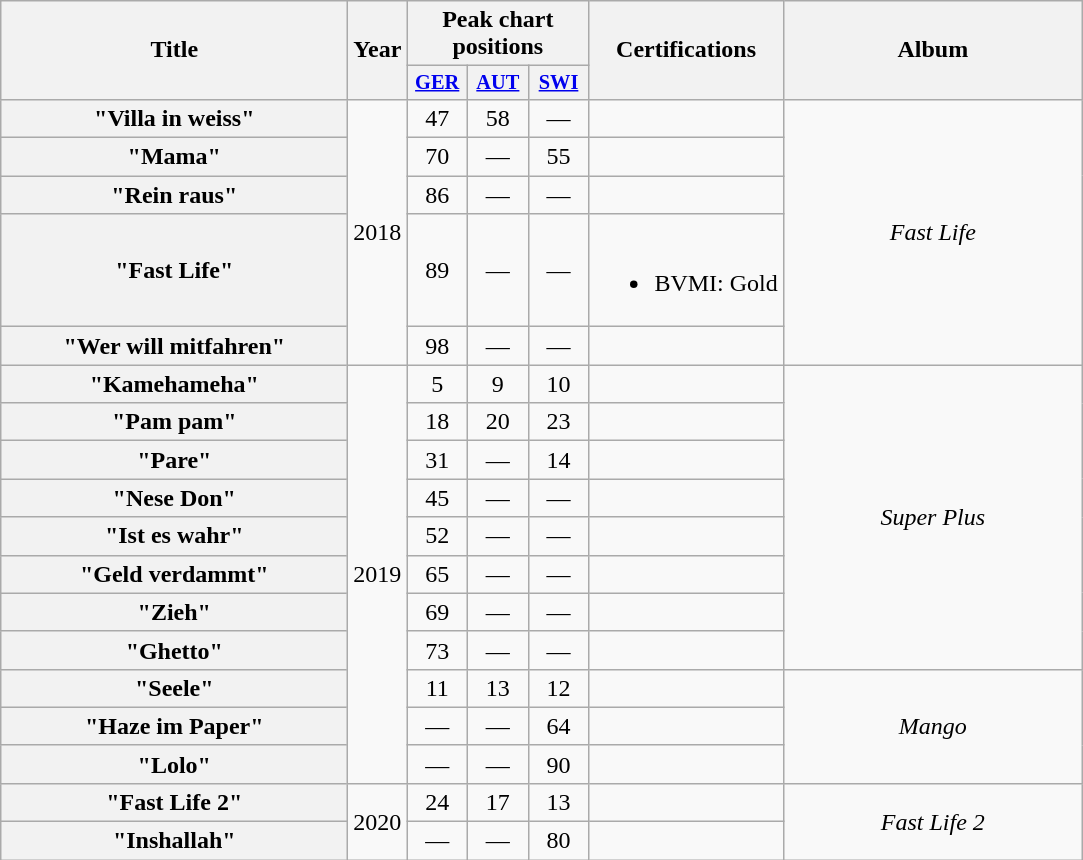<table class="wikitable plainrowheaders" style="text-align:center;">
<tr>
<th scope="col" rowspan="2" style="width:14em;">Title</th>
<th scope="col" rowspan="2" style="width:1em;">Year</th>
<th scope="col" colspan="3">Peak chart positions</th>
<th rowspan="2">Certifications</th>
<th scope="col" rowspan="2" style="width:12em;">Album</th>
</tr>
<tr>
<th style="width:2.5em; font-size:85%"><a href='#'>GER</a><br></th>
<th style="width:2.5em; font-size:85%"><a href='#'>AUT</a><br></th>
<th style="width:2.5em; font-size:85%"><a href='#'>SWI</a><br></th>
</tr>
<tr>
<th scope="row">"Villa in weiss"</th>
<td rowspan="5">2018</td>
<td>47</td>
<td>58</td>
<td>—</td>
<td></td>
<td rowspan="5"><em>Fast Life</em></td>
</tr>
<tr>
<th scope="row">"Mama"</th>
<td>70</td>
<td>—</td>
<td>55</td>
<td></td>
</tr>
<tr>
<th scope="row">"Rein raus"<br></th>
<td>86</td>
<td>—</td>
<td>—</td>
<td></td>
</tr>
<tr>
<th scope="row">"Fast Life"</th>
<td>89</td>
<td>—</td>
<td>—</td>
<td><br><ul><li>BVMI: Gold</li></ul></td>
</tr>
<tr>
<th scope="row">"Wer will mitfahren"<br></th>
<td>98</td>
<td>—</td>
<td>—</td>
<td></td>
</tr>
<tr>
<th scope="row">"Kamehameha"<br></th>
<td rowspan="11">2019</td>
<td>5</td>
<td>9</td>
<td>10</td>
<td></td>
<td rowspan="8"><em>Super Plus</em></td>
</tr>
<tr>
<th scope="row">"Pam pam"<br></th>
<td>18</td>
<td>20</td>
<td>23</td>
<td></td>
</tr>
<tr>
<th scope="row">"Pare"<br></th>
<td>31</td>
<td>—</td>
<td>14</td>
<td></td>
</tr>
<tr>
<th scope="row">"Nese Don"<br></th>
<td>45</td>
<td>—</td>
<td>—</td>
<td></td>
</tr>
<tr>
<th scope="row">"Ist es wahr"<br></th>
<td>52</td>
<td>—</td>
<td>—</td>
<td></td>
</tr>
<tr>
<th scope="row">"Geld verdammt"<br></th>
<td>65</td>
<td>—</td>
<td>—</td>
<td></td>
</tr>
<tr>
<th scope="row">"Zieh"<br></th>
<td>69</td>
<td>—</td>
<td>—</td>
<td></td>
</tr>
<tr>
<th scope="row">"Ghetto"<br></th>
<td>73</td>
<td>—</td>
<td>—</td>
<td></td>
</tr>
<tr>
<th scope="row">"Seele"</th>
<td>11</td>
<td>13</td>
<td>12</td>
<td></td>
<td rowspan="3"><em>Mango</em></td>
</tr>
<tr>
<th scope="row">"Haze im Paper"</th>
<td>—</td>
<td>—</td>
<td>64</td>
<td></td>
</tr>
<tr>
<th scope="row">"Lolo"<br></th>
<td>—</td>
<td>—</td>
<td>90</td>
<td></td>
</tr>
<tr>
<th scope="row">"Fast Life 2"<br></th>
<td rowspan="2">2020</td>
<td>24</td>
<td>17</td>
<td>13</td>
<td></td>
<td rowspan="2"><em>Fast Life 2</em></td>
</tr>
<tr>
<th scope="row">"Inshallah"<br></th>
<td>—</td>
<td>—</td>
<td>80</td>
<td></td>
</tr>
</table>
